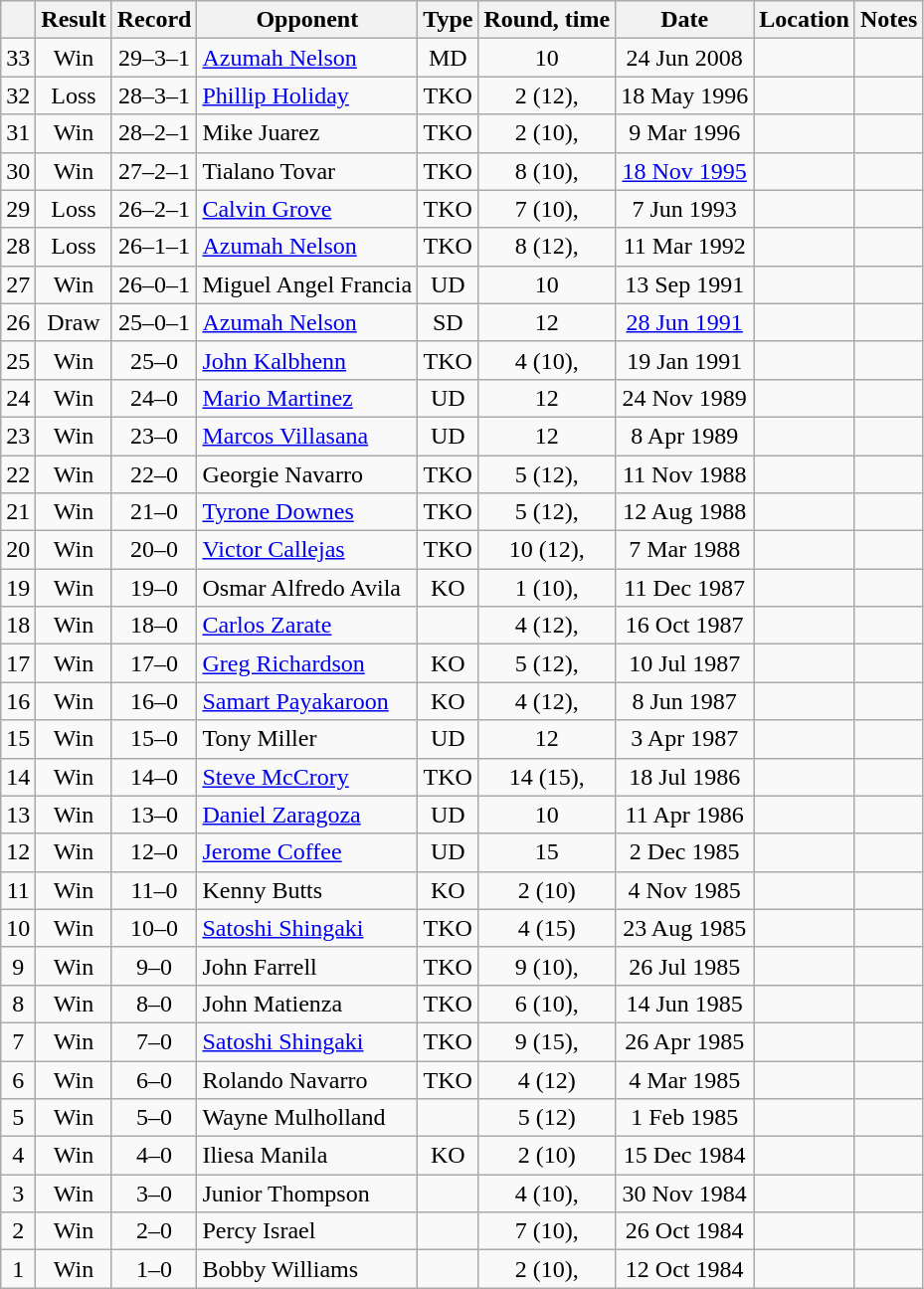<table class="wikitable" style="text-align:center">
<tr>
<th></th>
<th>Result</th>
<th>Record</th>
<th>Opponent</th>
<th>Type</th>
<th>Round, time</th>
<th>Date</th>
<th>Location</th>
<th>Notes</th>
</tr>
<tr>
<td>33</td>
<td>Win</td>
<td>29–3–1</td>
<td style="text-align:left;"><a href='#'>Azumah Nelson</a></td>
<td>MD</td>
<td>10</td>
<td>24 Jun 2008</td>
<td style="text-align:left;"></td>
<td></td>
</tr>
<tr>
<td>32</td>
<td>Loss</td>
<td>28–3–1</td>
<td style="text-align:left;"><a href='#'>Phillip Holiday</a></td>
<td>TKO</td>
<td>2 (12), </td>
<td>18 May 1996</td>
<td style="text-align:left;"></td>
<td style="text-align:left;"></td>
</tr>
<tr>
<td>31</td>
<td>Win</td>
<td>28–2–1</td>
<td style="text-align:left;">Mike Juarez</td>
<td>TKO</td>
<td>2 (10), </td>
<td>9 Mar 1996</td>
<td style="text-align:left;"></td>
<td style="text-align:left;"></td>
</tr>
<tr>
<td>30</td>
<td>Win</td>
<td>27–2–1</td>
<td style="text-align:left;">Tialano Tovar</td>
<td>TKO</td>
<td>8 (10), </td>
<td><a href='#'>18 Nov 1995</a></td>
<td style="text-align:left;"></td>
<td></td>
</tr>
<tr>
<td>29</td>
<td>Loss</td>
<td>26–2–1</td>
<td style="text-align:left;"><a href='#'>Calvin Grove</a></td>
<td>TKO</td>
<td>7 (10), </td>
<td>7 Jun 1993</td>
<td style="text-align:left;"></td>
<td></td>
</tr>
<tr>
<td>28</td>
<td>Loss</td>
<td>26–1–1</td>
<td style="text-align:left;"><a href='#'>Azumah Nelson</a></td>
<td>TKO</td>
<td>8 (12), </td>
<td>11 Mar 1992</td>
<td style="text-align:left;"></td>
<td style="text-align:left;"></td>
</tr>
<tr>
<td>27</td>
<td>Win</td>
<td>26–0–1</td>
<td style="text-align:left;">Miguel Angel Francia</td>
<td>UD</td>
<td>10</td>
<td>13 Sep 1991</td>
<td style="text-align:left;"></td>
<td style="text-align:left;"></td>
</tr>
<tr>
<td>26</td>
<td>Draw</td>
<td>25–0–1</td>
<td style="text-align:left;"><a href='#'>Azumah Nelson</a></td>
<td>SD</td>
<td>12</td>
<td><a href='#'>28 Jun 1991</a></td>
<td style="text-align:left;"></td>
<td style="text-align:left;"></td>
</tr>
<tr>
<td>25</td>
<td>Win</td>
<td>25–0</td>
<td style="text-align:left;"><a href='#'>John Kalbhenn</a></td>
<td>TKO</td>
<td>4 (10), </td>
<td>19 Jan 1991</td>
<td style="text-align:left;"></td>
<td style="text-align:left;"></td>
</tr>
<tr>
<td>24</td>
<td>Win</td>
<td>24–0</td>
<td style="text-align:left;"><a href='#'>Mario Martinez</a></td>
<td>UD</td>
<td>12</td>
<td>24 Nov 1989</td>
<td style="text-align:left;"></td>
<td></td>
</tr>
<tr>
<td>23</td>
<td>Win</td>
<td>23–0</td>
<td style="text-align:left;"><a href='#'>Marcos Villasana</a></td>
<td>UD</td>
<td>12</td>
<td>8 Apr 1989</td>
<td style="text-align:left;"></td>
<td style="text-align:left;"></td>
</tr>
<tr>
<td>22</td>
<td>Win</td>
<td>22–0</td>
<td style="text-align:left;">Georgie Navarro</td>
<td>TKO</td>
<td>5 (12), </td>
<td>11 Nov 1988</td>
<td style="text-align:left;"></td>
<td style="text-align:left;"></td>
</tr>
<tr>
<td>21</td>
<td>Win</td>
<td>21–0</td>
<td style="text-align:left;"><a href='#'>Tyrone Downes</a></td>
<td>TKO</td>
<td>5 (12), </td>
<td>12 Aug 1988</td>
<td style="text-align:left;"></td>
<td style="text-align:left;"></td>
</tr>
<tr>
<td>20</td>
<td>Win</td>
<td>20–0</td>
<td style="text-align:left;"><a href='#'>Victor Callejas</a></td>
<td>TKO</td>
<td>10 (12), </td>
<td>7 Mar 1988</td>
<td style="text-align:left;"></td>
<td style="text-align:left;"></td>
</tr>
<tr>
<td>19</td>
<td>Win</td>
<td>19–0</td>
<td style="text-align:left;">Osmar Alfredo Avila</td>
<td>KO</td>
<td>1 (10), </td>
<td>11 Dec 1987</td>
<td style="text-align:left;"></td>
<td></td>
</tr>
<tr>
<td>18</td>
<td>Win</td>
<td>18–0</td>
<td style="text-align:left;"><a href='#'>Carlos Zarate</a></td>
<td></td>
<td>4 (12), </td>
<td>16 Oct 1987</td>
<td style="text-align:left;"></td>
<td style="text-align:left;"></td>
</tr>
<tr>
<td>17</td>
<td>Win</td>
<td>17–0</td>
<td style="text-align:left;"><a href='#'>Greg Richardson</a></td>
<td>KO</td>
<td>5 (12), </td>
<td>10 Jul 1987</td>
<td style="text-align:left;"></td>
<td style="text-align:left;"></td>
</tr>
<tr>
<td>16</td>
<td>Win</td>
<td>16–0</td>
<td style="text-align:left;"><a href='#'>Samart Payakaroon</a></td>
<td>KO</td>
<td>4 (12), </td>
<td>8 Jun 1987</td>
<td style="text-align:left;"></td>
<td style="text-align:left;"></td>
</tr>
<tr>
<td>15</td>
<td>Win</td>
<td>15–0</td>
<td style="text-align:left;">Tony Miller</td>
<td>UD</td>
<td>12</td>
<td>3 Apr 1987</td>
<td style="text-align:left;"></td>
<td style="text-align:left;"></td>
</tr>
<tr>
<td>14</td>
<td>Win</td>
<td>14–0</td>
<td style="text-align:left;"><a href='#'>Steve McCrory</a></td>
<td>TKO</td>
<td>14 (15), </td>
<td>18 Jul 1986</td>
<td style="text-align:left;"></td>
<td style="text-align:left;"></td>
</tr>
<tr>
<td>13</td>
<td>Win</td>
<td>13–0</td>
<td style="text-align:left;"><a href='#'>Daniel Zaragoza</a></td>
<td>UD</td>
<td>10</td>
<td>11 Apr 1986</td>
<td style="text-align:left;"></td>
<td></td>
</tr>
<tr>
<td>12</td>
<td>Win</td>
<td>12–0</td>
<td style="text-align:left;"><a href='#'>Jerome Coffee</a></td>
<td>UD</td>
<td>15</td>
<td>2 Dec 1985</td>
<td style="text-align:left;"></td>
<td style="text-align:left;"></td>
</tr>
<tr>
<td>11</td>
<td>Win</td>
<td>11–0</td>
<td style="text-align:left;">Kenny Butts</td>
<td>KO</td>
<td>2 (10)</td>
<td>4 Nov 1985</td>
<td style="text-align:left;"></td>
<td></td>
</tr>
<tr>
<td>10</td>
<td>Win</td>
<td>10–0</td>
<td style="text-align:left;"><a href='#'>Satoshi Shingaki</a></td>
<td>TKO</td>
<td>4 (15)</td>
<td>23 Aug 1985</td>
<td style="text-align:left;"></td>
<td style="text-align:left;"></td>
</tr>
<tr>
<td>9</td>
<td>Win</td>
<td>9–0</td>
<td style="text-align:left;">John Farrell</td>
<td>TKO</td>
<td>9 (10), </td>
<td>26 Jul 1985</td>
<td style="text-align:left;"></td>
<td></td>
</tr>
<tr>
<td>8</td>
<td>Win</td>
<td>8–0</td>
<td style="text-align:left;">John Matienza</td>
<td>TKO</td>
<td>6 (10), </td>
<td>14 Jun 1985</td>
<td style="text-align:left;"></td>
<td></td>
</tr>
<tr>
<td>7</td>
<td>Win</td>
<td>7–0</td>
<td style="text-align:left;"><a href='#'>Satoshi Shingaki</a></td>
<td>TKO</td>
<td>9 (15), </td>
<td>26 Apr 1985</td>
<td style="text-align:left;"></td>
<td style="text-align:left;"></td>
</tr>
<tr>
<td>6</td>
<td>Win</td>
<td>6–0</td>
<td style="text-align:left;">Rolando Navarro</td>
<td>TKO</td>
<td>4 (12)</td>
<td>4 Mar 1985</td>
<td style="text-align:left;"></td>
<td></td>
</tr>
<tr>
<td>5</td>
<td>Win</td>
<td>5–0</td>
<td style="text-align:left;">Wayne Mulholland</td>
<td></td>
<td>5 (12)</td>
<td>1 Feb 1985</td>
<td style="text-align:left;"></td>
<td style="text-align:left;"></td>
</tr>
<tr>
<td>4</td>
<td>Win</td>
<td>4–0</td>
<td style="text-align:left;">Iliesa Manila</td>
<td>KO</td>
<td>2 (10)</td>
<td>15 Dec 1984</td>
<td style="text-align:left;"></td>
<td></td>
</tr>
<tr>
<td>3</td>
<td>Win</td>
<td>3–0</td>
<td style="text-align:left;">Junior Thompson</td>
<td></td>
<td>4 (10), </td>
<td>30 Nov 1984</td>
<td style="text-align:left;"></td>
<td style="text-align:left;"></td>
</tr>
<tr>
<td>2</td>
<td>Win</td>
<td>2–0</td>
<td style="text-align:left;">Percy Israel</td>
<td></td>
<td>7 (10), </td>
<td>26 Oct 1984</td>
<td style="text-align:left;"></td>
<td></td>
</tr>
<tr>
<td>1</td>
<td>Win</td>
<td>1–0</td>
<td style="text-align:left;">Bobby Williams</td>
<td></td>
<td>2 (10), </td>
<td>12 Oct 1984</td>
<td style="text-align:left;"></td>
<td></td>
</tr>
</table>
